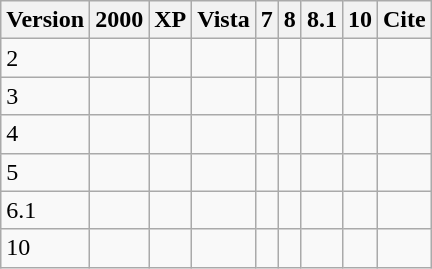<table class="wikitable">
<tr>
<th>Version</th>
<th>2000</th>
<th>XP</th>
<th>Vista</th>
<th>7</th>
<th>8</th>
<th>8.1</th>
<th>10</th>
<th>Cite</th>
</tr>
<tr>
<td>2</td>
<td></td>
<td></td>
<td></td>
<td></td>
<td></td>
<td></td>
<td></td>
</tr>
<tr>
<td>3</td>
<td></td>
<td></td>
<td></td>
<td></td>
<td></td>
<td></td>
<td></td>
<td></td>
</tr>
<tr>
<td>4</td>
<td></td>
<td></td>
<td></td>
<td></td>
<td></td>
<td></td>
<td></td>
</tr>
<tr>
<td>5</td>
<td></td>
<td></td>
<td></td>
<td></td>
<td></td>
<td></td>
<td></td>
<td></td>
</tr>
<tr>
<td>6.1</td>
<td></td>
<td></td>
<td></td>
<td></td>
<td></td>
<td></td>
<td></td>
<td></td>
</tr>
<tr>
<td>10</td>
<td></td>
<td></td>
<td></td>
<td></td>
<td></td>
<td></td>
<td></td>
<td></td>
</tr>
</table>
